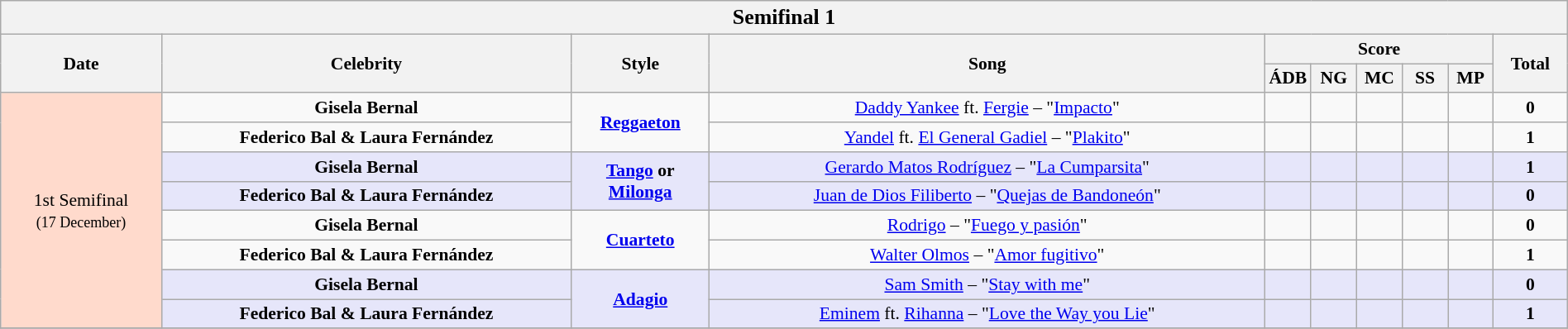<table class="wikitable collapsible collapsed" style="font-size:90%; text-align: center; width: 100%;">
<tr>
<th colspan="11" style="with: 95%;" align=center><big>Semifinal 1</big></th>
</tr>
<tr>
<th rowspan="2">Date</th>
<th rowspan="2">Celebrity</th>
<th rowspan="2">Style</th>
<th rowspan="2">Song</th>
<th colspan="5">Score</th>
<th rowspan="2">Total</th>
</tr>
<tr>
<th width=30>ÁDB</th>
<th width=30>NG</th>
<th width=30>MC</th>
<th width=30>SS</th>
<th width=30>MP</th>
</tr>
<tr>
<td rowspan="8" style=" background:#ffdacc">1st Semifinal <br> <small>(17 December)</small></td>
<td><strong>Gisela Bernal</strong></td>
<td rowspan="2"><strong><a href='#'>Reggaeton</a></strong></td>
<td><a href='#'>Daddy Yankee</a> ft. <a href='#'>Fergie</a> – "<a href='#'>Impacto</a>"</td>
<td></td>
<td></td>
<td></td>
<td></td>
<td></td>
<td><strong>0</strong></td>
</tr>
<tr>
<td><strong>Federico Bal & Laura Fernández</strong></td>
<td><a href='#'>Yandel</a> ft. <a href='#'>El General Gadiel</a> – "<a href='#'>Plakito</a>"</td>
<td></td>
<td></td>
<td></td>
<td></td>
<td></td>
<td><strong>1</strong></td>
</tr>
<tr style="background:lavender;">
<td><strong>Gisela Bernal</strong></td>
<td rowspan="2"><strong><a href='#'>Tango</a> or <br><a href='#'>Milonga</a></strong></td>
<td><a href='#'>Gerardo Matos Rodríguez</a> – "<a href='#'>La Cumparsita</a>"</td>
<td></td>
<td></td>
<td></td>
<td></td>
<td></td>
<td><strong>1</strong></td>
</tr>
<tr style="background:lavender;">
<td><strong>Federico Bal & Laura Fernández</strong></td>
<td><a href='#'>Juan de Dios Filiberto</a> – "<a href='#'>Quejas de Bandoneón</a>"</td>
<td></td>
<td></td>
<td></td>
<td></td>
<td></td>
<td><strong>0</strong></td>
</tr>
<tr>
<td><strong>Gisela Bernal</strong></td>
<td rowspan="2"><strong><a href='#'>Cuarteto</a></strong></td>
<td><a href='#'>Rodrigo</a> – "<a href='#'>Fuego y pasión</a>"</td>
<td></td>
<td></td>
<td></td>
<td></td>
<td></td>
<td><strong>0</strong></td>
</tr>
<tr>
<td><strong>Federico Bal & Laura Fernández</strong></td>
<td><a href='#'>Walter Olmos</a> – "<a href='#'>Amor fugitivo</a>"</td>
<td></td>
<td></td>
<td></td>
<td></td>
<td></td>
<td><strong>1</strong></td>
</tr>
<tr style="background:lavender;">
<td><strong>Gisela Bernal</strong></td>
<td rowspan="2"><strong><a href='#'>Adagio</a></strong></td>
<td><a href='#'>Sam Smith</a> – "<a href='#'>Stay with me</a>"</td>
<td></td>
<td></td>
<td></td>
<td></td>
<td></td>
<td><strong>0</strong></td>
</tr>
<tr style="background:lavender;">
<td><strong>Federico Bal & Laura Fernández</strong></td>
<td><a href='#'>Eminem</a> ft. <a href='#'>Rihanna</a> – "<a href='#'>Love the Way you Lie</a>"</td>
<td></td>
<td></td>
<td></td>
<td></td>
<td></td>
<td><strong>1</strong></td>
</tr>
<tr>
</tr>
</table>
